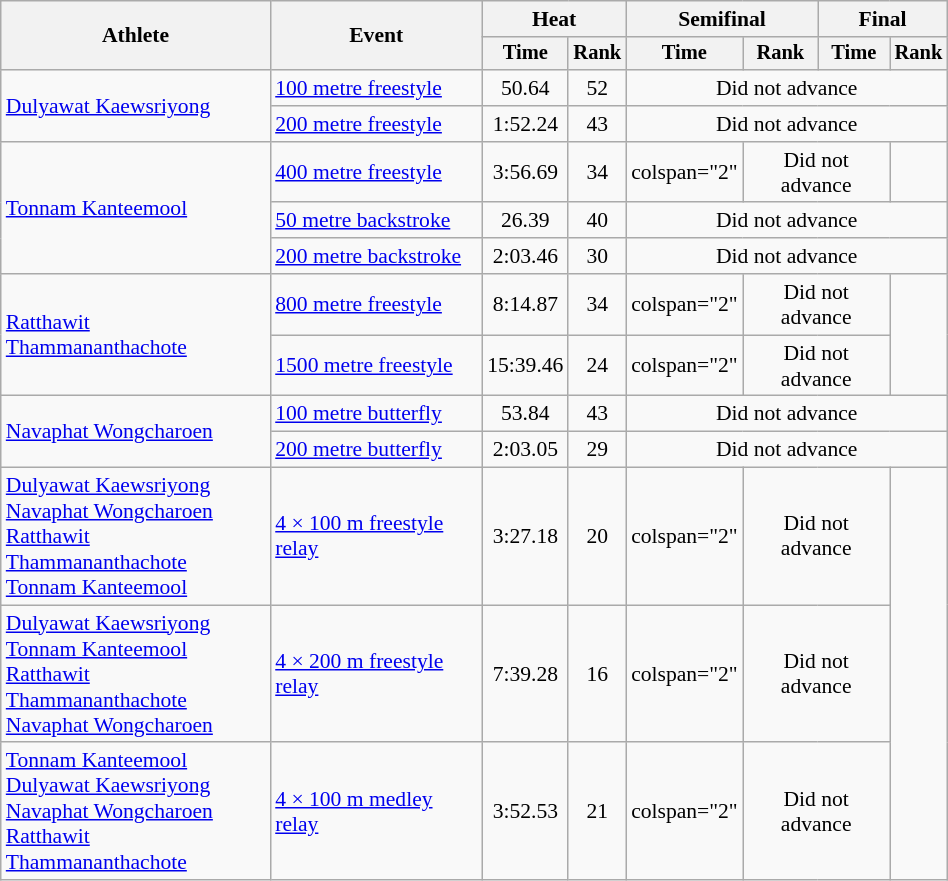<table class="wikitable" style="text-align:center; font-size:90%; width:50%;">
<tr>
<th rowspan="2">Athlete</th>
<th rowspan="2">Event</th>
<th colspan="2">Heat</th>
<th colspan="2">Semifinal</th>
<th colspan="2">Final</th>
</tr>
<tr style="font-size:95%">
<th>Time</th>
<th>Rank</th>
<th>Time</th>
<th>Rank</th>
<th>Time</th>
<th>Rank</th>
</tr>
<tr>
<td align=left rowspan=2><a href='#'>Dulyawat Kaewsriyong</a></td>
<td align=left><a href='#'>100 metre freestyle</a></td>
<td>50.64</td>
<td>52</td>
<td colspan=4>Did not advance</td>
</tr>
<tr>
<td align=left><a href='#'>200 metre freestyle</a></td>
<td>1:52.24</td>
<td>43</td>
<td colspan=4>Did not advance</td>
</tr>
<tr align=center>
<td align=left rowspan="3"><a href='#'>Tonnam Kanteemool</a></td>
<td align=left><a href='#'>400 metre freestyle</a></td>
<td>3:56.69</td>
<td>34</td>
<td>colspan="2" </td>
<td colspan="2">Did not advance</td>
</tr>
<tr align=center>
<td align=left><a href='#'>50 metre backstroke</a></td>
<td>26.39</td>
<td>40</td>
<td colspan=4>Did not advance</td>
</tr>
<tr align=center>
<td align=left><a href='#'>200 metre backstroke</a></td>
<td>2:03.46</td>
<td>30</td>
<td colspan=4>Did not advance</td>
</tr>
<tr>
<td align=left rowspan=2><a href='#'>Ratthawit Thammananthachote</a></td>
<td align=left><a href='#'>800 metre freestyle</a></td>
<td>8:14.87</td>
<td>34</td>
<td>colspan="2" </td>
<td colspan="2">Did not advance</td>
</tr>
<tr>
<td align=left><a href='#'>1500 metre freestyle</a></td>
<td>15:39.46</td>
<td>24</td>
<td>colspan="2" </td>
<td colspan="2">Did not advance</td>
</tr>
<tr>
<td align=left rowspan=2><a href='#'>Navaphat Wongcharoen</a></td>
<td align=left><a href='#'>100 metre butterfly</a></td>
<td>53.84</td>
<td>43</td>
<td colspan=4>Did not advance</td>
</tr>
<tr>
<td align=left><a href='#'>200 metre butterfly</a></td>
<td>2:03.05</td>
<td>29</td>
<td colspan=4>Did not advance</td>
</tr>
<tr align=center>
<td align=left><a href='#'>Dulyawat Kaewsriyong</a> <br><a href='#'>Navaphat Wongcharoen</a> <br><a href='#'>Ratthawit Thammananthachote</a> <br><a href='#'>Tonnam Kanteemool</a></td>
<td align=left><a href='#'>4 × 100 m freestyle relay</a></td>
<td>3:27.18</td>
<td>20</td>
<td>colspan="2" </td>
<td colspan="2">Did not advance</td>
</tr>
<tr>
<td align=left><a href='#'>Dulyawat Kaewsriyong</a>  <br><a href='#'>Tonnam Kanteemool</a>  <br><a href='#'>Ratthawit Thammananthachote</a>  <br> <a href='#'>Navaphat Wongcharoen</a></td>
<td align=left><a href='#'>4 × 200 m freestyle relay</a></td>
<td>7:39.28</td>
<td>16</td>
<td>colspan="2" </td>
<td colspan="2">Did not advance</td>
</tr>
<tr>
<td align=left><a href='#'>Tonnam Kanteemool</a> <br> <a href='#'>Dulyawat Kaewsriyong</a> <br> <a href='#'>Navaphat Wongcharoen</a>  <br><a href='#'>Ratthawit Thammananthachote</a></td>
<td align=left><a href='#'>4 × 100 m medley relay</a></td>
<td>3:52.53</td>
<td>21</td>
<td>colspan="2" </td>
<td colspan=2>Did not advance</td>
</tr>
</table>
